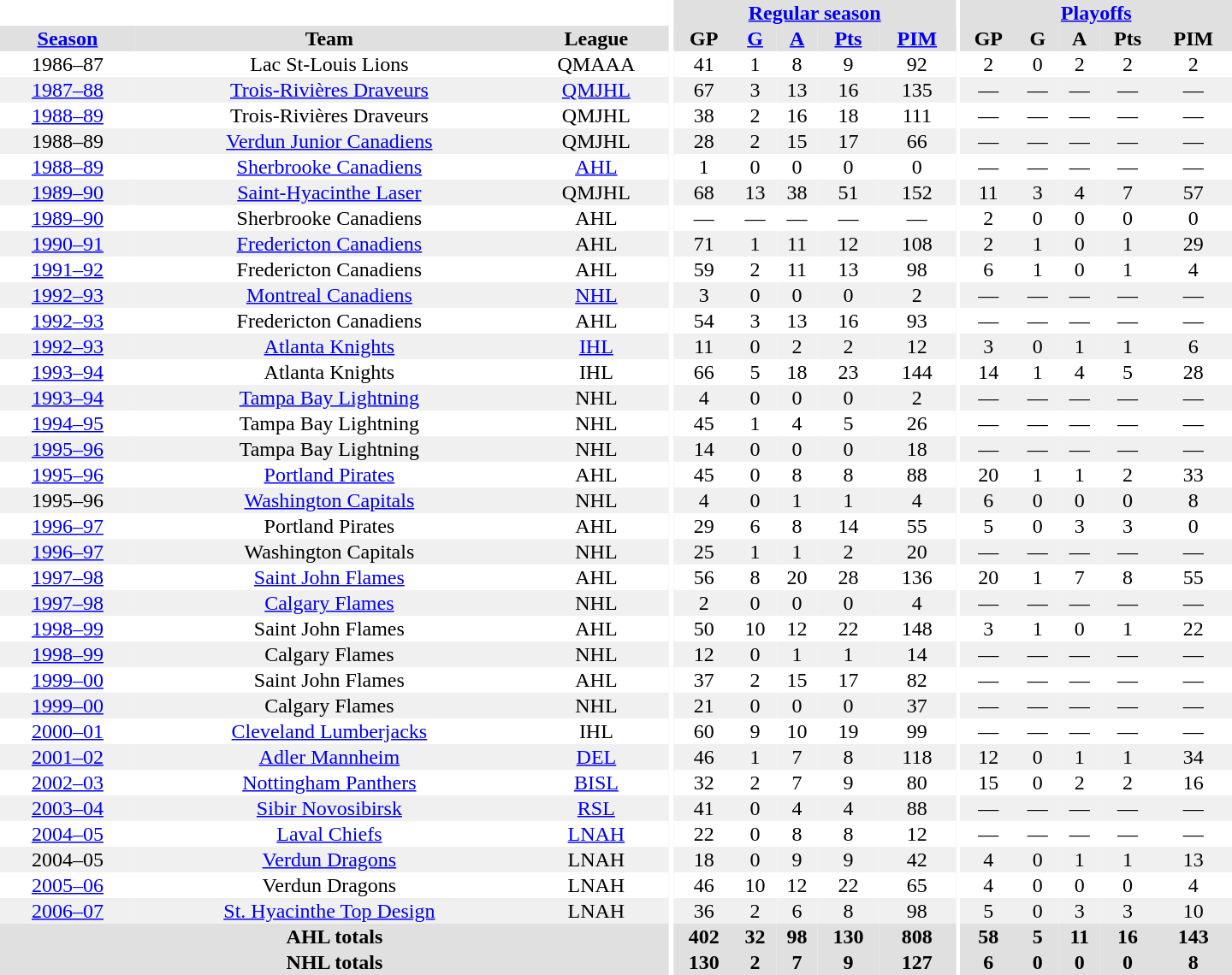<table border="0" cellpadding="1" cellspacing="0" style="text-align:center; width:60em">
<tr bgcolor="#e0e0e0">
<th colspan="3" bgcolor="#ffffff"></th>
<th rowspan="99" bgcolor="#ffffff"></th>
<th colspan="5"><a href='#'>Regular season</a></th>
<th rowspan="99" bgcolor="#ffffff"></th>
<th colspan="5"><a href='#'>Playoffs</a></th>
</tr>
<tr bgcolor="#e0e0e0">
<th><a href='#'>Season</a></th>
<th>Team</th>
<th>League</th>
<th>GP</th>
<th><a href='#'>G</a></th>
<th><a href='#'>A</a></th>
<th><a href='#'>Pts</a></th>
<th><a href='#'>PIM</a></th>
<th>GP</th>
<th>G</th>
<th>A</th>
<th>Pts</th>
<th>PIM</th>
</tr>
<tr>
<td>1986–87</td>
<td>Lac St-Louis Lions</td>
<td>QMAAA</td>
<td>41</td>
<td>1</td>
<td>8</td>
<td>9</td>
<td>92</td>
<td>2</td>
<td>0</td>
<td>2</td>
<td>2</td>
<td>2</td>
</tr>
<tr bgcolor="#f0f0f0">
<td><a href='#'>1987–88</a></td>
<td><a href='#'>Trois-Rivières Draveurs</a></td>
<td><a href='#'>QMJHL</a></td>
<td>67</td>
<td>3</td>
<td>13</td>
<td>16</td>
<td>135</td>
<td>—</td>
<td>—</td>
<td>—</td>
<td>—</td>
<td>—</td>
</tr>
<tr>
<td><a href='#'>1988–89</a></td>
<td>Trois-Rivières Draveurs</td>
<td>QMJHL</td>
<td>38</td>
<td>2</td>
<td>16</td>
<td>18</td>
<td>111</td>
<td>—</td>
<td>—</td>
<td>—</td>
<td>—</td>
<td>—</td>
</tr>
<tr bgcolor="#f0f0f0">
<td>1988–89</td>
<td><a href='#'>Verdun Junior Canadiens</a></td>
<td>QMJHL</td>
<td>28</td>
<td>2</td>
<td>15</td>
<td>17</td>
<td>66</td>
<td>—</td>
<td>—</td>
<td>—</td>
<td>—</td>
<td>—</td>
</tr>
<tr>
<td><a href='#'>1988–89</a></td>
<td><a href='#'>Sherbrooke Canadiens</a></td>
<td><a href='#'>AHL</a></td>
<td>1</td>
<td>0</td>
<td>0</td>
<td>0</td>
<td>0</td>
<td>—</td>
<td>—</td>
<td>—</td>
<td>—</td>
<td>—</td>
</tr>
<tr bgcolor="#f0f0f0">
<td><a href='#'>1989–90</a></td>
<td><a href='#'>Saint-Hyacinthe Laser</a></td>
<td>QMJHL</td>
<td>68</td>
<td>13</td>
<td>38</td>
<td>51</td>
<td>152</td>
<td>11</td>
<td>3</td>
<td>4</td>
<td>7</td>
<td>57</td>
</tr>
<tr>
<td><a href='#'>1989–90</a></td>
<td>Sherbrooke Canadiens</td>
<td>AHL</td>
<td>—</td>
<td>—</td>
<td>—</td>
<td>—</td>
<td>—</td>
<td>2</td>
<td>0</td>
<td>0</td>
<td>0</td>
<td>0</td>
</tr>
<tr bgcolor="#f0f0f0">
<td><a href='#'>1990–91</a></td>
<td><a href='#'>Fredericton Canadiens</a></td>
<td>AHL</td>
<td>71</td>
<td>1</td>
<td>11</td>
<td>12</td>
<td>108</td>
<td>2</td>
<td>1</td>
<td>0</td>
<td>1</td>
<td>29</td>
</tr>
<tr>
<td><a href='#'>1991–92</a></td>
<td>Fredericton Canadiens</td>
<td>AHL</td>
<td>59</td>
<td>2</td>
<td>11</td>
<td>13</td>
<td>98</td>
<td>6</td>
<td>1</td>
<td>0</td>
<td>1</td>
<td>4</td>
</tr>
<tr bgcolor="#f0f0f0">
<td><a href='#'>1992–93</a></td>
<td><a href='#'>Montreal Canadiens</a></td>
<td><a href='#'>NHL</a></td>
<td>3</td>
<td>0</td>
<td>0</td>
<td>0</td>
<td>2</td>
<td>—</td>
<td>—</td>
<td>—</td>
<td>—</td>
<td>—</td>
</tr>
<tr>
<td><a href='#'>1992–93</a></td>
<td>Fredericton Canadiens</td>
<td>AHL</td>
<td>54</td>
<td>3</td>
<td>13</td>
<td>16</td>
<td>93</td>
<td>—</td>
<td>—</td>
<td>—</td>
<td>—</td>
<td>—</td>
</tr>
<tr bgcolor="#f0f0f0">
<td><a href='#'>1992–93</a></td>
<td><a href='#'>Atlanta Knights</a></td>
<td><a href='#'>IHL</a></td>
<td>11</td>
<td>0</td>
<td>2</td>
<td>2</td>
<td>12</td>
<td>3</td>
<td>0</td>
<td>1</td>
<td>1</td>
<td>6</td>
</tr>
<tr>
<td><a href='#'>1993–94</a></td>
<td>Atlanta Knights</td>
<td>IHL</td>
<td>66</td>
<td>5</td>
<td>18</td>
<td>23</td>
<td>144</td>
<td>14</td>
<td>1</td>
<td>4</td>
<td>5</td>
<td>28</td>
</tr>
<tr bgcolor="#f0f0f0">
<td><a href='#'>1993–94</a></td>
<td><a href='#'>Tampa Bay Lightning</a></td>
<td>NHL</td>
<td>4</td>
<td>0</td>
<td>0</td>
<td>0</td>
<td>2</td>
<td>—</td>
<td>—</td>
<td>—</td>
<td>—</td>
<td>—</td>
</tr>
<tr>
<td><a href='#'>1994–95</a></td>
<td>Tampa Bay Lightning</td>
<td>NHL</td>
<td>45</td>
<td>1</td>
<td>4</td>
<td>5</td>
<td>26</td>
<td>—</td>
<td>—</td>
<td>—</td>
<td>—</td>
<td>—</td>
</tr>
<tr bgcolor="#f0f0f0">
<td><a href='#'>1995–96</a></td>
<td>Tampa Bay Lightning</td>
<td>NHL</td>
<td>14</td>
<td>0</td>
<td>0</td>
<td>0</td>
<td>18</td>
<td>—</td>
<td>—</td>
<td>—</td>
<td>—</td>
<td>—</td>
</tr>
<tr>
<td><a href='#'>1995–96</a></td>
<td><a href='#'>Portland Pirates</a></td>
<td>AHL</td>
<td>45</td>
<td>0</td>
<td>8</td>
<td>8</td>
<td>88</td>
<td>20</td>
<td>1</td>
<td>1</td>
<td>2</td>
<td>33</td>
</tr>
<tr bgcolor="#f0f0f0">
<td>1995–96</td>
<td><a href='#'>Washington Capitals</a></td>
<td>NHL</td>
<td>4</td>
<td>0</td>
<td>1</td>
<td>1</td>
<td>4</td>
<td>6</td>
<td>0</td>
<td>0</td>
<td>0</td>
<td>8</td>
</tr>
<tr>
<td><a href='#'>1996–97</a></td>
<td>Portland Pirates</td>
<td>AHL</td>
<td>29</td>
<td>6</td>
<td>8</td>
<td>14</td>
<td>55</td>
<td>5</td>
<td>0</td>
<td>3</td>
<td>3</td>
<td>0</td>
</tr>
<tr bgcolor="#f0f0f0">
<td><a href='#'>1996–97</a></td>
<td>Washington Capitals</td>
<td>NHL</td>
<td>25</td>
<td>1</td>
<td>1</td>
<td>2</td>
<td>20</td>
<td>—</td>
<td>—</td>
<td>—</td>
<td>—</td>
<td>—</td>
</tr>
<tr>
<td><a href='#'>1997–98</a></td>
<td><a href='#'>Saint John Flames</a></td>
<td>AHL</td>
<td>56</td>
<td>8</td>
<td>20</td>
<td>28</td>
<td>136</td>
<td>20</td>
<td>1</td>
<td>7</td>
<td>8</td>
<td>55</td>
</tr>
<tr bgcolor="#f0f0f0">
<td><a href='#'>1997–98</a></td>
<td><a href='#'>Calgary Flames</a></td>
<td>NHL</td>
<td>2</td>
<td>0</td>
<td>0</td>
<td>0</td>
<td>4</td>
<td>—</td>
<td>—</td>
<td>—</td>
<td>—</td>
<td>—</td>
</tr>
<tr>
<td><a href='#'>1998–99</a></td>
<td>Saint John Flames</td>
<td>AHL</td>
<td>50</td>
<td>10</td>
<td>12</td>
<td>22</td>
<td>148</td>
<td>3</td>
<td>1</td>
<td>0</td>
<td>1</td>
<td>22</td>
</tr>
<tr bgcolor="#f0f0f0">
<td><a href='#'>1998–99</a></td>
<td>Calgary Flames</td>
<td>NHL</td>
<td>12</td>
<td>0</td>
<td>1</td>
<td>1</td>
<td>14</td>
<td>—</td>
<td>—</td>
<td>—</td>
<td>—</td>
<td>—</td>
</tr>
<tr>
<td><a href='#'>1999–00</a></td>
<td>Saint John Flames</td>
<td>AHL</td>
<td>37</td>
<td>2</td>
<td>15</td>
<td>17</td>
<td>82</td>
<td>—</td>
<td>—</td>
<td>—</td>
<td>—</td>
<td>—</td>
</tr>
<tr bgcolor="#f0f0f0">
<td><a href='#'>1999–00</a></td>
<td>Calgary Flames</td>
<td>NHL</td>
<td>21</td>
<td>0</td>
<td>0</td>
<td>0</td>
<td>37</td>
<td>—</td>
<td>—</td>
<td>—</td>
<td>—</td>
<td>—</td>
</tr>
<tr>
<td><a href='#'>2000–01</a></td>
<td><a href='#'>Cleveland Lumberjacks</a></td>
<td>IHL</td>
<td>60</td>
<td>9</td>
<td>10</td>
<td>19</td>
<td>99</td>
<td>—</td>
<td>—</td>
<td>—</td>
<td>—</td>
<td>—</td>
</tr>
<tr bgcolor="#f0f0f0">
<td><a href='#'>2001–02</a></td>
<td><a href='#'>Adler Mannheim</a></td>
<td><a href='#'>DEL</a></td>
<td>46</td>
<td>1</td>
<td>7</td>
<td>8</td>
<td>118</td>
<td>12</td>
<td>0</td>
<td>1</td>
<td>1</td>
<td>34</td>
</tr>
<tr>
<td><a href='#'>2002–03</a></td>
<td><a href='#'>Nottingham Panthers</a></td>
<td><a href='#'>BISL</a></td>
<td>32</td>
<td>2</td>
<td>7</td>
<td>9</td>
<td>80</td>
<td>15</td>
<td>0</td>
<td>2</td>
<td>2</td>
<td>16</td>
</tr>
<tr bgcolor="#f0f0f0">
<td><a href='#'>2003–04</a></td>
<td><a href='#'>Sibir Novosibirsk</a></td>
<td><a href='#'>RSL</a></td>
<td>41</td>
<td>0</td>
<td>4</td>
<td>4</td>
<td>88</td>
<td>—</td>
<td>—</td>
<td>—</td>
<td>—</td>
<td>—</td>
</tr>
<tr>
<td><a href='#'>2004–05</a></td>
<td><a href='#'>Laval Chiefs</a></td>
<td><a href='#'>LNAH</a></td>
<td>22</td>
<td>0</td>
<td>8</td>
<td>8</td>
<td>12</td>
<td>—</td>
<td>—</td>
<td>—</td>
<td>—</td>
<td>—</td>
</tr>
<tr bgcolor="#f0f0f0">
<td>2004–05</td>
<td><a href='#'>Verdun Dragons</a></td>
<td>LNAH</td>
<td>18</td>
<td>0</td>
<td>9</td>
<td>9</td>
<td>42</td>
<td>4</td>
<td>0</td>
<td>1</td>
<td>1</td>
<td>13</td>
</tr>
<tr>
<td><a href='#'>2005–06</a></td>
<td>Verdun Dragons</td>
<td>LNAH</td>
<td>46</td>
<td>10</td>
<td>12</td>
<td>22</td>
<td>65</td>
<td>4</td>
<td>0</td>
<td>0</td>
<td>0</td>
<td>4</td>
</tr>
<tr bgcolor="#f0f0f0">
<td><a href='#'>2006–07</a></td>
<td><a href='#'>St. Hyacinthe Top Design</a></td>
<td>LNAH</td>
<td>36</td>
<td>2</td>
<td>6</td>
<td>8</td>
<td>98</td>
<td>5</td>
<td>0</td>
<td>3</td>
<td>3</td>
<td>10</td>
</tr>
<tr bgcolor="#e0e0e0">
<th colspan="3">AHL totals</th>
<th>402</th>
<th>32</th>
<th>98</th>
<th>130</th>
<th>808</th>
<th>58</th>
<th>5</th>
<th>11</th>
<th>16</th>
<th>143</th>
</tr>
<tr bgcolor="#e0e0e0">
<th colspan="3">NHL totals</th>
<th>130</th>
<th>2</th>
<th>7</th>
<th>9</th>
<th>127</th>
<th>6</th>
<th>0</th>
<th>0</th>
<th>0</th>
<th>8</th>
</tr>
</table>
